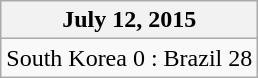<table class="wikitable" style="text-align: center;">
<tr>
<th>July 12, 2015</th>
</tr>
<tr>
<td>South Korea 0 : Brazil 28</td>
</tr>
</table>
